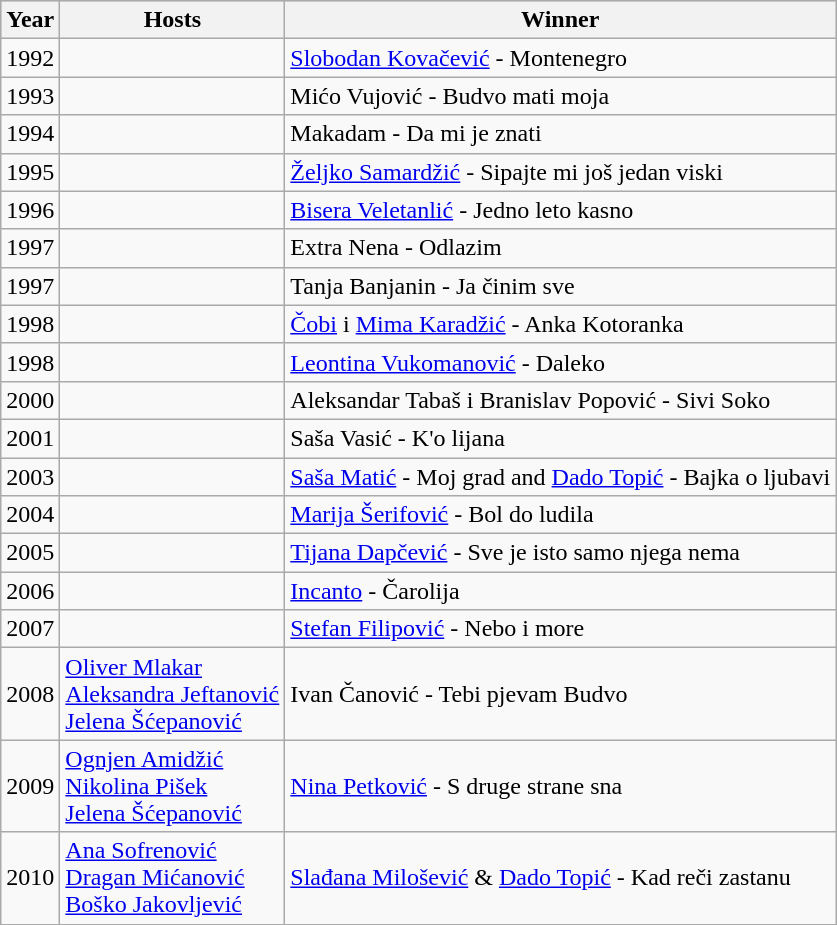<table class="wikitable">
<tr bgcolor="#CCCCCC">
<th>Year</th>
<th>Hosts</th>
<th>Winner</th>
</tr>
<tr>
<td>1992</td>
<td></td>
<td><a href='#'>Slobodan Kovačević</a> - Montenegro</td>
</tr>
<tr>
<td>1993</td>
<td></td>
<td>Mićo Vujović - Budvo mati moja</td>
</tr>
<tr>
<td>1994</td>
<td></td>
<td>Makadam - Da mi je znati</td>
</tr>
<tr>
<td>1995</td>
<td></td>
<td><a href='#'>Željko Samardžić</a> - Sipajte mi još jedan viski</td>
</tr>
<tr>
<td>1996</td>
<td></td>
<td><a href='#'>Bisera Veletanlić</a> - Jedno leto kasno</td>
</tr>
<tr>
<td>1997</td>
<td></td>
<td>Extra Nena - Odlazim</td>
</tr>
<tr>
<td>1997</td>
<td></td>
<td>Tanja Banjanin - Ja činim sve</td>
</tr>
<tr>
<td>1998</td>
<td></td>
<td><a href='#'>Čobi</a> i <a href='#'>Mima Karadžić</a> - Anka Kotoranka</td>
</tr>
<tr>
<td>1998</td>
<td></td>
<td><a href='#'>Leontina Vukomanović</a> - Daleko</td>
</tr>
<tr>
<td>2000</td>
<td></td>
<td>Aleksandar Tabaš i Branislav Popović - Sivi Soko</td>
</tr>
<tr>
<td>2001</td>
<td></td>
<td>Saša Vasić - K'o lijana</td>
</tr>
<tr>
<td>2003</td>
<td></td>
<td><a href='#'>Saša Matić</a> - Moj grad and <a href='#'>Dado Topić</a> - Bajka o ljubavi</td>
</tr>
<tr>
<td>2004</td>
<td></td>
<td><a href='#'>Marija Šerifović</a> - Bol do ludila</td>
</tr>
<tr>
<td>2005</td>
<td></td>
<td><a href='#'>Tijana Dapčević</a> - Sve je isto samo njega nema</td>
</tr>
<tr>
<td>2006</td>
<td></td>
<td><a href='#'>Incanto</a> - Čarolija</td>
</tr>
<tr>
<td>2007</td>
<td></td>
<td><a href='#'>Stefan Filipović</a> - Nebo i more</td>
</tr>
<tr>
<td>2008</td>
<td><a href='#'>Oliver Mlakar</a><br><a href='#'>Aleksandra Jeftanović</a><br><a href='#'>Jelena Šćepanović</a></td>
<td>Ivan Čanović - Tebi pjevam Budvo</td>
</tr>
<tr>
<td>2009</td>
<td><a href='#'>Ognjen Amidžić</a><br><a href='#'>Nikolina Pišek</a><br><a href='#'>Jelena Šćepanović</a></td>
<td><a href='#'>Nina Petković</a> - S druge strane sna</td>
</tr>
<tr>
<td>2010</td>
<td><a href='#'>Ana Sofrenović</a><br><a href='#'>Dragan Mićanović</a><br><a href='#'>Boško Jakovljević</a></td>
<td><a href='#'>Slađana Milošević</a> & <a href='#'>Dado Topić</a> - Kad reči zastanu</td>
</tr>
</table>
